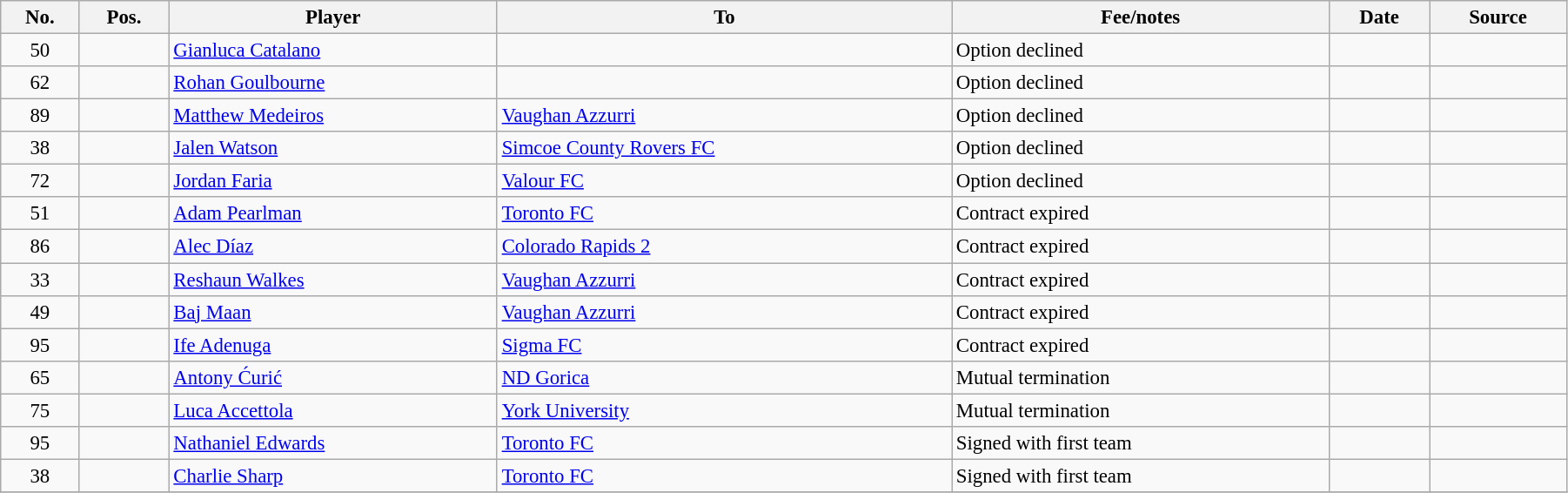<table class="wikitable sortable" style=" font-size:95%; width:95%; text-align:left;">
<tr>
<th>No.</th>
<th>Pos.</th>
<th>Player</th>
<th>To</th>
<th>Fee/notes</th>
<th>Date</th>
<th>Source</th>
</tr>
<tr>
<td align=center>50</td>
<td align=center></td>
<td> <a href='#'>Gianluca Catalano</a></td>
<td></td>
<td>Option declined</td>
<td></td>
<td></td>
</tr>
<tr>
<td align=center>62</td>
<td align=center></td>
<td> <a href='#'>Rohan Goulbourne</a></td>
<td></td>
<td>Option declined</td>
<td></td>
<td></td>
</tr>
<tr>
<td align=center>89</td>
<td align=center></td>
<td> <a href='#'>Matthew Medeiros</a></td>
<td> <a href='#'>Vaughan Azzurri</a></td>
<td>Option declined</td>
<td></td>
<td></td>
</tr>
<tr>
<td align=center>38</td>
<td align=center></td>
<td> <a href='#'>Jalen Watson</a></td>
<td> <a href='#'>Simcoe County Rovers FC</a></td>
<td>Option declined</td>
<td></td>
<td></td>
</tr>
<tr>
<td align=center>72</td>
<td align=center></td>
<td> <a href='#'>Jordan Faria</a></td>
<td> <a href='#'>Valour FC</a></td>
<td>Option declined</td>
<td></td>
<td></td>
</tr>
<tr>
<td align=center>51</td>
<td align=center></td>
<td> <a href='#'>Adam Pearlman</a></td>
<td> <a href='#'>Toronto FC</a></td>
<td>Contract expired</td>
<td></td>
<td></td>
</tr>
<tr>
<td align=center>86</td>
<td align=center></td>
<td> <a href='#'>Alec Díaz</a></td>
<td> <a href='#'>Colorado Rapids 2</a></td>
<td>Contract expired</td>
<td></td>
<td></td>
</tr>
<tr>
<td align=center>33</td>
<td align=center></td>
<td> <a href='#'>Reshaun Walkes</a></td>
<td> <a href='#'>Vaughan Azzurri</a></td>
<td>Contract expired</td>
<td></td>
<td></td>
</tr>
<tr>
<td align=center>49</td>
<td align=center></td>
<td> <a href='#'>Baj Maan</a></td>
<td> <a href='#'>Vaughan Azzurri</a></td>
<td>Contract expired</td>
<td></td>
<td></td>
</tr>
<tr>
<td align=center>95</td>
<td align=center></td>
<td> <a href='#'>Ife Adenuga</a></td>
<td> <a href='#'>Sigma FC</a></td>
<td>Contract expired</td>
<td></td>
<td></td>
</tr>
<tr>
<td align=center>65</td>
<td align=center></td>
<td> <a href='#'>Antony Ćurić</a></td>
<td> <a href='#'>ND Gorica</a></td>
<td>Mutual termination</td>
<td></td>
<td></td>
</tr>
<tr>
<td align=center>75</td>
<td align=center></td>
<td> <a href='#'>Luca Accettola</a></td>
<td> <a href='#'>York University</a></td>
<td>Mutual termination</td>
<td></td>
<td></td>
</tr>
<tr>
<td align=center>95</td>
<td align=center></td>
<td> <a href='#'>Nathaniel Edwards</a></td>
<td> <a href='#'>Toronto FC</a></td>
<td>Signed with first team</td>
<td></td>
<td></td>
</tr>
<tr>
<td align=center>38</td>
<td align=center></td>
<td> <a href='#'>Charlie Sharp</a></td>
<td> <a href='#'>Toronto FC</a></td>
<td>Signed with first team</td>
<td></td>
<td></td>
</tr>
<tr>
</tr>
</table>
